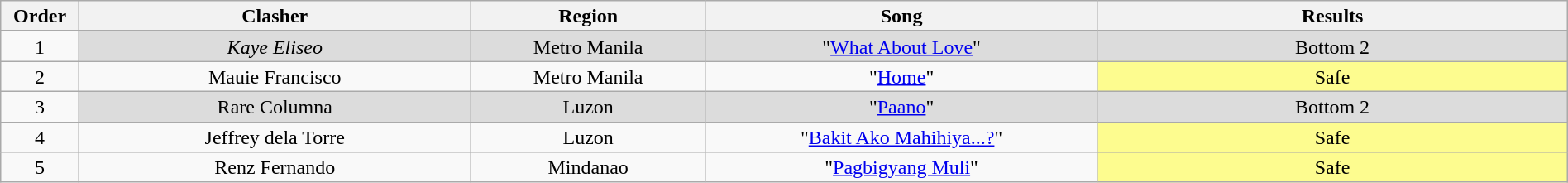<table class="wikitable" style="text-align:center; line-height:17px; width:100%;">
<tr>
<th width="5%">Order</th>
<th width="25%">Clasher</th>
<th>Region</th>
<th width="25%">Song</th>
<th width="30%">Results</th>
</tr>
<tr>
<td>1</td>
<td style="background:#DCDCDC;"><em>Kaye Eliseo</em></td>
<td style="background:#DCDCDC;">Metro Manila</td>
<td style="background:#DCDCDC;">"<a href='#'>What About Love</a>"</td>
<td style="background:#DCDCDC;">Bottom 2</td>
</tr>
<tr>
<td>2</td>
<td>Mauie Francisco</td>
<td>Metro Manila</td>
<td>"<a href='#'>Home</a>"</td>
<td style="background:#fdfc8f;">Safe</td>
</tr>
<tr>
<td>3</td>
<td style="background:#DCDCDC;">Rare Columna</td>
<td style="background:#DCDCDC;">Luzon</td>
<td style="background:#DCDCDC;">"<a href='#'>Paano</a>"</td>
<td style="background:#DCDCDC;">Bottom 2</td>
</tr>
<tr>
<td>4</td>
<td>Jeffrey dela Torre</td>
<td>Luzon</td>
<td>"<a href='#'>Bakit Ako Mahihiya...?</a>"</td>
<td style="background:#fdfc8f;">Safe</td>
</tr>
<tr>
<td>5</td>
<td>Renz Fernando</td>
<td>Mindanao</td>
<td>"<a href='#'>Pagbigyang Muli</a>"</td>
<td style="background:#fdfc8f;">Safe</td>
</tr>
</table>
